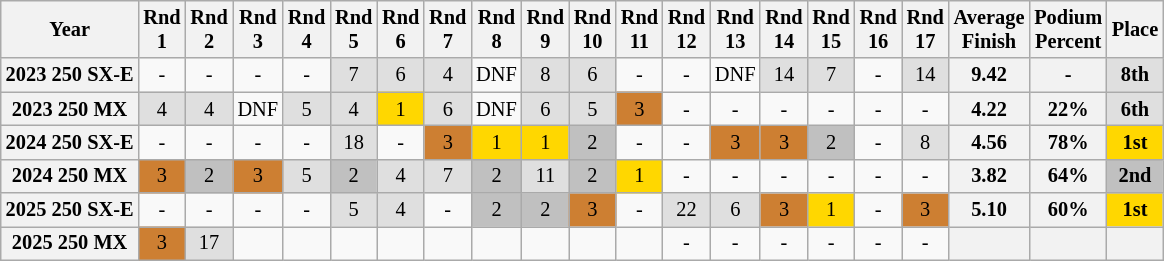<table class="wikitable" style="font-size: 85%; text-align:center">
<tr valign="top">
<th valign="middle">Year</th>
<th>Rnd<br>1</th>
<th>Rnd<br>2</th>
<th>Rnd<br>3</th>
<th>Rnd<br>4</th>
<th>Rnd<br>5</th>
<th>Rnd<br>6</th>
<th>Rnd<br>7</th>
<th>Rnd<br>8</th>
<th>Rnd<br>9</th>
<th>Rnd<br>10</th>
<th>Rnd<br>11</th>
<th>Rnd<br>12</th>
<th>Rnd<br>13</th>
<th>Rnd<br>14</th>
<th>Rnd<br>15</th>
<th>Rnd<br>16</th>
<th>Rnd<br>17</th>
<th valign="middle">Average<br>Finish</th>
<th valign="middle">Podium<br>Percent</th>
<th valign="middle">Place</th>
</tr>
<tr>
<th>2023 250 SX-E</th>
<td>-</td>
<td>-</td>
<td>-</td>
<td>-</td>
<td style="background:#dfdfdf;">7</td>
<td style="background:#dfdfdf;">6</td>
<td style="background:#dfdfdf;">4</td>
<td>DNF</td>
<td style="background:#dfdfdf;">8</td>
<td style="background:#dfdfdf;">6</td>
<td>-</td>
<td>-</td>
<td>DNF</td>
<td style="background:#dfdfdf;">14</td>
<td style="background:#dfdfdf;">7</td>
<td>-</td>
<td style="background:#dfdfdf;">14</td>
<th>9.42</th>
<th>-</th>
<th style="background:#dfdfdf;">8th</th>
</tr>
<tr>
<th>2023 250 MX</th>
<td style="background:#dfdfdf;">4</td>
<td style="background:#dfdfdf;">4</td>
<td>DNF</td>
<td style="background:#dfdfdf;">5</td>
<td style="background:#dfdfdf;">4</td>
<td style="background: gold;">1</td>
<td style="background:#dfdfdf;">6</td>
<td>DNF</td>
<td style="background:#dfdfdf;">6</td>
<td style="background:#dfdfdf;">5</td>
<td style="background:#CD7F32;">3</td>
<td>-</td>
<td>-</td>
<td>-</td>
<td>-</td>
<td>-</td>
<td>-</td>
<th>4.22</th>
<th>22%</th>
<th style="background:#dfdfdf;">6th</th>
</tr>
<tr>
<th>2024 250 SX-E</th>
<td>-</td>
<td>-</td>
<td>-</td>
<td>-</td>
<td style="background:#dfdfdf;">18</td>
<td>-</td>
<td style="background:#CD7F32;">3</td>
<td style="background: gold;">1</td>
<td style="background: gold;">1</td>
<td style="background: silver;">2</td>
<td>-</td>
<td>-</td>
<td style="background:#CD7F32;">3</td>
<td style="background:#CD7F32;">3</td>
<td style="background: silver;">2</td>
<td>-</td>
<td style="background:#dfdfdf;">8</td>
<th>4.56</th>
<th>78%</th>
<th style="background: gold;">1st</th>
</tr>
<tr>
<th>2024 250 MX</th>
<td style="background:#CD7F32;">3</td>
<td style="background: silver;">2</td>
<td style="background:#CD7F32;">3</td>
<td style="background:#dfdfdf;">5</td>
<td style="background: silver;">2</td>
<td style="background:#dfdfdf;">4</td>
<td style="background:#dfdfdf;">7</td>
<td style="background: silver;">2</td>
<td style="background:#dfdfdf;">11</td>
<td style="background: silver;">2</td>
<td style="background: gold;">1</td>
<td>-</td>
<td>-</td>
<td>-</td>
<td>-</td>
<td>-</td>
<td>-</td>
<th>3.82</th>
<th>64%</th>
<th style="background: silver;">2nd</th>
</tr>
<tr>
<th>2025 250 SX-E</th>
<td>-</td>
<td>-</td>
<td>-</td>
<td>-</td>
<td style="background:#dfdfdf;">5</td>
<td style="background:#dfdfdf;">4</td>
<td>-</td>
<td style="background: silver;">2</td>
<td style="background: silver;">2</td>
<td style="background:#CD7F32;">3</td>
<td>-</td>
<td style="background:#dfdfdf;">22</td>
<td style="background:#dfdfdf;">6</td>
<td style="background:#CD7F32;">3</td>
<td style="background: gold;">1</td>
<td>-</td>
<td style="background:#CD7F32;">3</td>
<th>5.10</th>
<th>60%</th>
<th style="background: gold;">1st</th>
</tr>
<tr>
<th>2025 250 MX</th>
<td style="background:#CD7F32;">3</td>
<td style="background:#dfdfdf;">17</td>
<td></td>
<td></td>
<td></td>
<td></td>
<td></td>
<td></td>
<td></td>
<td></td>
<td></td>
<td>-</td>
<td>-</td>
<td>-</td>
<td>-</td>
<td>-</td>
<td>-</td>
<th></th>
<th></th>
<th></th>
</tr>
</table>
